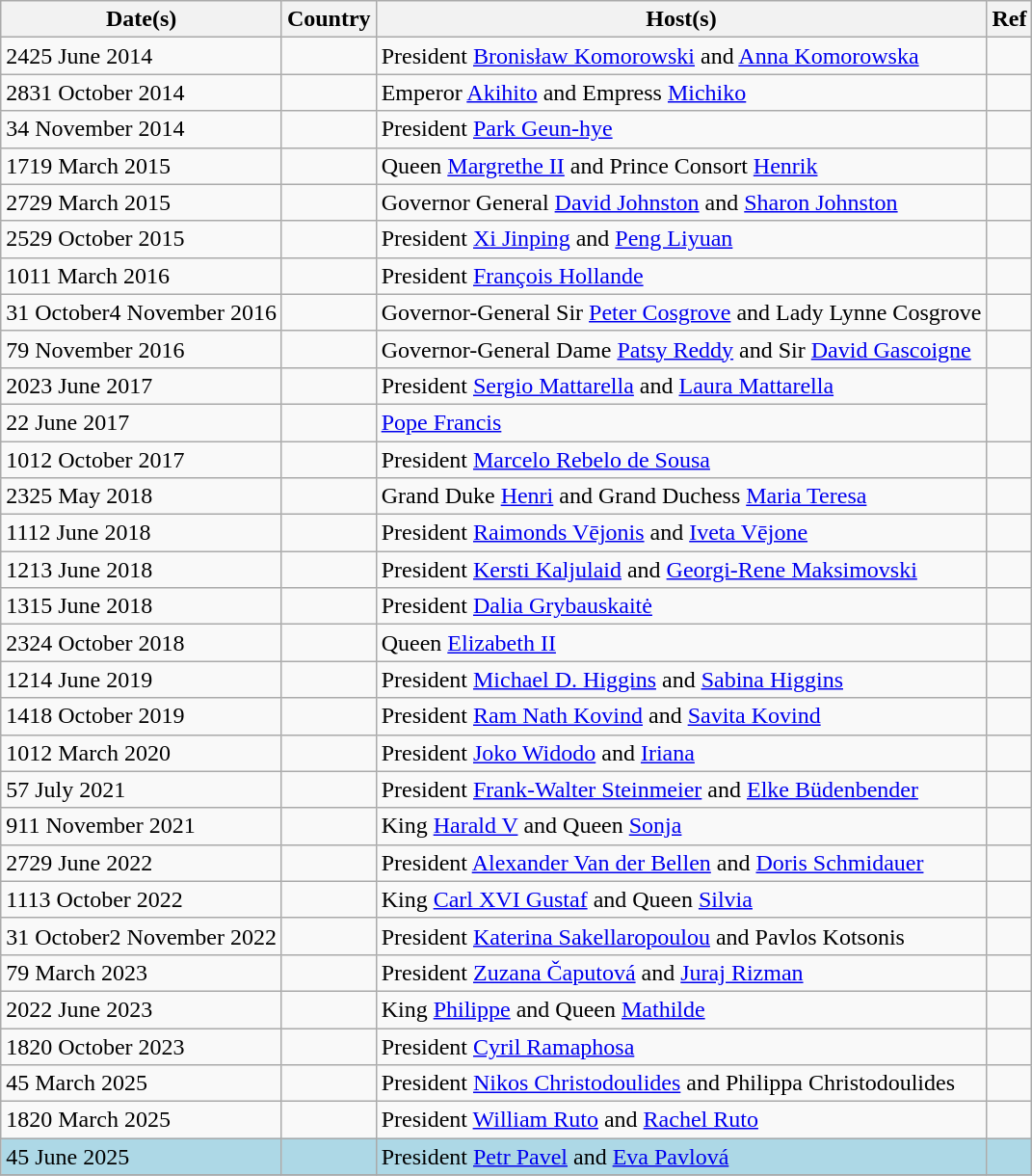<table class="wikitable">
<tr>
<th>Date(s)</th>
<th>Country</th>
<th>Host(s)</th>
<th>Ref</th>
</tr>
<tr>
<td>2425 June 2014</td>
<td></td>
<td>President <a href='#'>Bronisław Komorowski</a> and <a href='#'>Anna Komorowska</a></td>
<td></td>
</tr>
<tr>
<td>2831 October 2014</td>
<td></td>
<td>Emperor <a href='#'>Akihito</a> and Empress <a href='#'>Michiko</a></td>
<td></td>
</tr>
<tr>
<td>34 November 2014</td>
<td></td>
<td>President <a href='#'>Park Geun-hye</a></td>
<td></td>
</tr>
<tr>
<td>1719 March 2015</td>
<td></td>
<td>Queen <a href='#'>Margrethe II</a> and Prince Consort <a href='#'>Henrik</a></td>
<td></td>
</tr>
<tr>
<td>2729 March 2015</td>
<td></td>
<td>Governor General <a href='#'>David Johnston</a> and <a href='#'>Sharon Johnston</a></td>
<td></td>
</tr>
<tr>
<td>2529 October 2015</td>
<td></td>
<td>President <a href='#'>Xi Jinping</a> and <a href='#'>Peng Liyuan</a></td>
<td></td>
</tr>
<tr>
<td>1011 March 2016</td>
<td></td>
<td>President <a href='#'>François Hollande</a></td>
<td></td>
</tr>
<tr>
<td>31 October4 November 2016</td>
<td></td>
<td>Governor-General Sir <a href='#'>Peter Cosgrove</a> and Lady Lynne Cosgrove</td>
<td></td>
</tr>
<tr>
<td>79 November 2016</td>
<td></td>
<td>Governor-General Dame <a href='#'>Patsy Reddy</a> and Sir <a href='#'>David Gascoigne</a></td>
<td></td>
</tr>
<tr>
<td>2023 June 2017</td>
<td></td>
<td>President <a href='#'>Sergio Mattarella</a> and <a href='#'>Laura Mattarella</a></td>
<td rowspan="2"></td>
</tr>
<tr>
<td>22 June 2017</td>
<td></td>
<td><a href='#'>Pope Francis</a></td>
</tr>
<tr>
<td>1012 October 2017</td>
<td></td>
<td>President <a href='#'>Marcelo Rebelo de Sousa</a></td>
<td></td>
</tr>
<tr>
<td>2325 May 2018</td>
<td></td>
<td>Grand Duke <a href='#'>Henri</a> and Grand Duchess <a href='#'>Maria Teresa</a></td>
<td></td>
</tr>
<tr>
<td>1112 June 2018</td>
<td></td>
<td>President <a href='#'>Raimonds Vējonis</a> and <a href='#'>Iveta Vējone</a></td>
<td></td>
</tr>
<tr>
<td>1213 June 2018</td>
<td></td>
<td>President <a href='#'>Kersti Kaljulaid</a> and <a href='#'>Georgi-Rene Maksimovski</a></td>
<td></td>
</tr>
<tr>
<td>1315 June 2018</td>
<td></td>
<td>President <a href='#'>Dalia Grybauskaitė</a></td>
<td></td>
</tr>
<tr>
<td>2324 October 2018</td>
<td></td>
<td>Queen <a href='#'>Elizabeth II</a></td>
<td></td>
</tr>
<tr>
<td>1214 June 2019</td>
<td></td>
<td>President <a href='#'>Michael D. Higgins</a> and <a href='#'>Sabina Higgins</a></td>
<td></td>
</tr>
<tr>
<td>1418 October 2019</td>
<td></td>
<td>President <a href='#'>Ram Nath Kovind</a> and <a href='#'>Savita Kovind</a></td>
<td></td>
</tr>
<tr>
<td>1012 March 2020</td>
<td></td>
<td>President <a href='#'>Joko Widodo</a> and <a href='#'>Iriana</a></td>
<td></td>
</tr>
<tr>
<td>57 July 2021</td>
<td></td>
<td>President <a href='#'>Frank-Walter Steinmeier</a> and <a href='#'>Elke Büdenbender</a></td>
<td></td>
</tr>
<tr>
<td>911 November 2021</td>
<td></td>
<td>King <a href='#'>Harald V</a> and Queen <a href='#'>Sonja</a></td>
<td></td>
</tr>
<tr>
<td>2729 June 2022</td>
<td></td>
<td>President <a href='#'>Alexander Van der Bellen</a> and <a href='#'>Doris Schmidauer</a></td>
<td></td>
</tr>
<tr>
<td>1113 October 2022</td>
<td></td>
<td>King <a href='#'>Carl XVI Gustaf</a> and Queen <a href='#'>Silvia</a></td>
<td></td>
</tr>
<tr>
<td>31 October2 November 2022</td>
<td></td>
<td>President <a href='#'>Katerina Sakellaropoulou</a> and Pavlos Kotsonis</td>
<td></td>
</tr>
<tr>
<td>79 March 2023</td>
<td></td>
<td>President <a href='#'>Zuzana Čaputová</a> and <a href='#'>Juraj Rizman</a></td>
<td></td>
</tr>
<tr>
<td>2022 June 2023</td>
<td></td>
<td>King <a href='#'>Philippe</a> and Queen <a href='#'>Mathilde</a></td>
<td></td>
</tr>
<tr>
<td>1820 October 2023</td>
<td></td>
<td>President <a href='#'>Cyril Ramaphosa</a></td>
<td></td>
</tr>
<tr>
<td>45 March 2025</td>
<td></td>
<td>President <a href='#'>Nikos Christodoulides</a> and Philippa Christodoulides</td>
<td></td>
</tr>
<tr>
<td>1820 March 2025</td>
<td></td>
<td>President <a href='#'>William Ruto</a> and <a href='#'>Rachel Ruto</a></td>
<td></td>
</tr>
<tr bgcolor="lightblue">
<td>45 June 2025</td>
<td></td>
<td>President <a href='#'>Petr Pavel</a> and <a href='#'>Eva Pavlová</a></td>
<td></td>
</tr>
<tr>
</tr>
</table>
